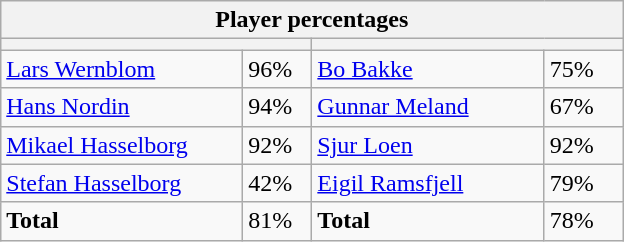<table class="wikitable">
<tr>
<th colspan="4" style="width:400px;">Player percentages</th>
</tr>
<tr>
<th colspan="2" style="width:200px;"></th>
<th colspan="2" style="width:200px;"></th>
</tr>
<tr>
<td><a href='#'>Lars Wernblom</a></td>
<td>96%</td>
<td><a href='#'>Bo Bakke</a></td>
<td>75%</td>
</tr>
<tr>
<td><a href='#'>Hans Nordin</a></td>
<td>94%</td>
<td><a href='#'>Gunnar Meland</a></td>
<td>67%</td>
</tr>
<tr>
<td><a href='#'>Mikael Hasselborg</a></td>
<td>92%</td>
<td><a href='#'>Sjur Loen</a></td>
<td>92%</td>
</tr>
<tr>
<td><a href='#'>Stefan Hasselborg</a></td>
<td>42%</td>
<td><a href='#'>Eigil Ramsfjell</a></td>
<td>79%</td>
</tr>
<tr>
<td><strong>Total</strong></td>
<td>81%</td>
<td><strong>Total</strong></td>
<td>78%</td>
</tr>
</table>
